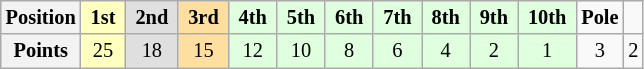<table class="wikitable" style="font-size:85%; text-align:center">
<tr>
<th>Position</th>
<td style="background:#ffffbf;"> <strong>1st</strong> </td>
<td style="background:#dfdfdf;"> <strong>2nd</strong> </td>
<td style="background:#ffdf9f;"> <strong>3rd</strong> </td>
<td style="background:#dfffdf;"> <strong>4th</strong> </td>
<td style="background:#dfffdf;"> <strong>5th</strong> </td>
<td style="background:#dfffdf;"> <strong>6th</strong> </td>
<td style="background:#dfffdf;"> <strong>7th</strong> </td>
<td style="background:#dfffdf;"> <strong>8th</strong> </td>
<td style="background:#dfffdf;"> <strong>9th</strong> </td>
<td style="background:#dfffdf;"> <strong>10th</strong> </td>
<td><strong>Pole</strong></td>
<td></td>
</tr>
<tr>
<th>Points</th>
<td style="background:#ffffbf;">25</td>
<td style="background:#dfdfdf;">18</td>
<td style="background:#ffdf9f;">15</td>
<td style="background:#dfffdf;">12</td>
<td style="background:#dfffdf;">10</td>
<td style="background:#dfffdf;">8</td>
<td style="background:#dfffdf;">6</td>
<td style="background:#dfffdf;">4</td>
<td style="background:#dfffdf;">2</td>
<td style="background:#dfffdf;">1</td>
<td>3</td>
<td>2</td>
</tr>
</table>
